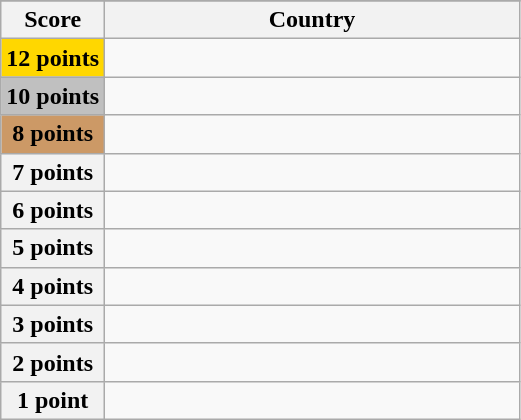<table class="wikitable">
<tr>
</tr>
<tr>
<th scope="col" width="20%">Score</th>
<th scope="col">Country</th>
</tr>
<tr>
<th scope="row" style="background:gold">12 points</th>
<td></td>
</tr>
<tr>
<th scope="row" style="background:silver">10 points</th>
<td></td>
</tr>
<tr>
<th scope="row" style="background:#CC9966">8 points</th>
<td></td>
</tr>
<tr>
<th scope="row">7 points</th>
<td></td>
</tr>
<tr>
<th scope="row">6 points</th>
<td></td>
</tr>
<tr>
<th scope="row">5 points</th>
<td></td>
</tr>
<tr>
<th scope="row">4 points</th>
<td></td>
</tr>
<tr>
<th scope="row">3 points</th>
<td></td>
</tr>
<tr>
<th scope="row">2 points</th>
<td></td>
</tr>
<tr>
<th scope="row">1 point</th>
<td></td>
</tr>
</table>
